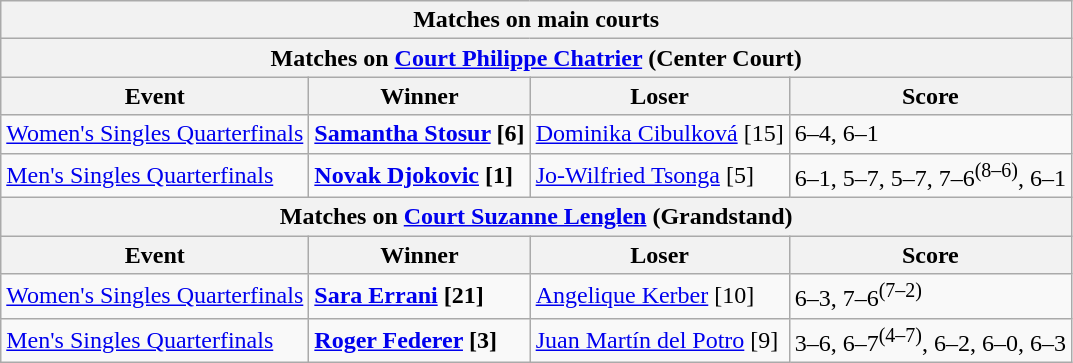<table class="wikitable">
<tr>
<th colspan=5 style=white-space:nowrap>Matches on main courts</th>
</tr>
<tr>
<th colspan=5>Matches on <a href='#'>Court Philippe Chatrier</a> (Center Court)</th>
</tr>
<tr>
<th>Event</th>
<th>Winner</th>
<th>Loser</th>
<th>Score</th>
</tr>
<tr>
<td><a href='#'>Women's Singles Quarterfinals</a></td>
<td> <strong><a href='#'>Samantha Stosur</a> [6]</strong></td>
<td> <a href='#'>Dominika Cibulková</a> [15]</td>
<td>6–4, 6–1</td>
</tr>
<tr>
<td><a href='#'>Men's Singles Quarterfinals</a></td>
<td> <strong><a href='#'>Novak Djokovic</a> [1]</strong></td>
<td> <a href='#'>Jo-Wilfried Tsonga</a> [5]</td>
<td>6–1, 5–7, 5–7, 7–6<sup>(8–6)</sup>, 6–1</td>
</tr>
<tr>
<th colspan=4>Matches on <a href='#'>Court Suzanne Lenglen</a> (Grandstand)</th>
</tr>
<tr>
<th>Event</th>
<th>Winner</th>
<th>Loser</th>
<th>Score</th>
</tr>
<tr>
<td><a href='#'>Women's Singles Quarterfinals</a></td>
<td> <strong><a href='#'>Sara Errani</a> [21]</strong></td>
<td> <a href='#'>Angelique Kerber</a> [10]</td>
<td>6–3, 7–6<sup>(7–2)</sup></td>
</tr>
<tr>
<td><a href='#'>Men's Singles Quarterfinals</a></td>
<td> <strong><a href='#'>Roger Federer</a> [3]</strong></td>
<td> <a href='#'>Juan Martín del Potro</a> [9]</td>
<td>3–6, 6–7<sup>(4–7)</sup>, 6–2, 6–0, 6–3</td>
</tr>
</table>
